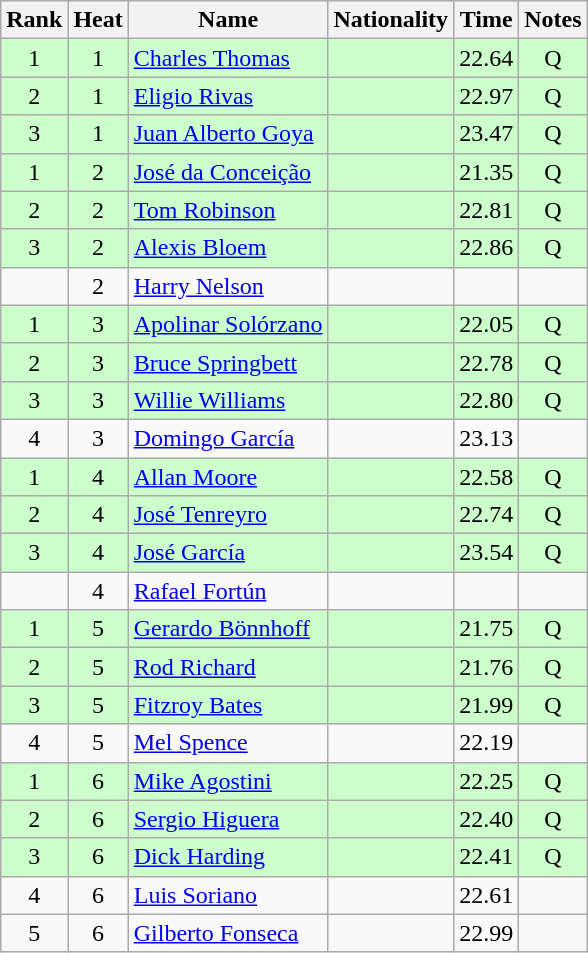<table class="wikitable sortable" style="text-align:center">
<tr>
<th>Rank</th>
<th>Heat</th>
<th>Name</th>
<th>Nationality</th>
<th>Time</th>
<th>Notes</th>
</tr>
<tr bgcolor=ccffcc>
<td>1</td>
<td>1</td>
<td align=left><a href='#'>Charles Thomas</a></td>
<td align=left></td>
<td>22.64</td>
<td>Q</td>
</tr>
<tr bgcolor=ccffcc>
<td>2</td>
<td>1</td>
<td align=left><a href='#'>Eligio Rivas</a></td>
<td align=left></td>
<td>22.97</td>
<td>Q</td>
</tr>
<tr bgcolor=ccffcc>
<td>3</td>
<td>1</td>
<td align=left><a href='#'>Juan Alberto Goya</a></td>
<td align=left></td>
<td>23.47</td>
<td>Q</td>
</tr>
<tr bgcolor=ccffcc>
<td>1</td>
<td>2</td>
<td align=left><a href='#'>José da Conceição</a></td>
<td align=left></td>
<td>21.35</td>
<td>Q</td>
</tr>
<tr bgcolor=ccffcc>
<td>2</td>
<td>2</td>
<td align=left><a href='#'>Tom Robinson</a></td>
<td align=left></td>
<td>22.81</td>
<td>Q</td>
</tr>
<tr bgcolor=ccffcc>
<td>3</td>
<td>2</td>
<td align=left><a href='#'>Alexis Bloem</a></td>
<td align=left></td>
<td>22.86</td>
<td>Q</td>
</tr>
<tr>
<td></td>
<td>2</td>
<td align=left><a href='#'>Harry Nelson</a></td>
<td align=left></td>
<td></td>
<td></td>
</tr>
<tr bgcolor=ccffcc>
<td>1</td>
<td>3</td>
<td align=left><a href='#'>Apolinar Solórzano</a></td>
<td align=left></td>
<td>22.05</td>
<td>Q</td>
</tr>
<tr bgcolor=ccffcc>
<td>2</td>
<td>3</td>
<td align=left><a href='#'>Bruce Springbett</a></td>
<td align=left></td>
<td>22.78</td>
<td>Q</td>
</tr>
<tr bgcolor=ccffcc>
<td>3</td>
<td>3</td>
<td align=left><a href='#'>Willie Williams</a></td>
<td align=left></td>
<td>22.80</td>
<td>Q</td>
</tr>
<tr>
<td>4</td>
<td>3</td>
<td align=left><a href='#'>Domingo García</a></td>
<td align=left></td>
<td>23.13</td>
<td></td>
</tr>
<tr bgcolor=ccffcc>
<td>1</td>
<td>4</td>
<td align=left><a href='#'>Allan Moore</a></td>
<td align=left></td>
<td>22.58</td>
<td>Q</td>
</tr>
<tr bgcolor=ccffcc>
<td>2</td>
<td>4</td>
<td align=left><a href='#'>José Tenreyro</a></td>
<td align=left></td>
<td>22.74</td>
<td>Q</td>
</tr>
<tr bgcolor=ccffcc>
<td>3</td>
<td>4</td>
<td align=left><a href='#'>José García</a></td>
<td align=left></td>
<td>23.54</td>
<td>Q</td>
</tr>
<tr>
<td></td>
<td>4</td>
<td align=left><a href='#'>Rafael Fortún</a></td>
<td align=left></td>
<td></td>
<td></td>
</tr>
<tr bgcolor=ccffcc>
<td>1</td>
<td>5</td>
<td align=left><a href='#'>Gerardo Bönnhoff</a></td>
<td align=left></td>
<td>21.75</td>
<td>Q</td>
</tr>
<tr bgcolor=ccffcc>
<td>2</td>
<td>5</td>
<td align=left><a href='#'>Rod Richard</a></td>
<td align=left></td>
<td>21.76</td>
<td>Q</td>
</tr>
<tr bgcolor=ccffcc>
<td>3</td>
<td>5</td>
<td align=left><a href='#'>Fitzroy Bates</a></td>
<td align=left></td>
<td>21.99</td>
<td>Q</td>
</tr>
<tr>
<td>4</td>
<td>5</td>
<td align=left><a href='#'>Mel Spence</a></td>
<td align=left></td>
<td>22.19</td>
<td></td>
</tr>
<tr bgcolor=ccffcc>
<td>1</td>
<td>6</td>
<td align=left><a href='#'>Mike Agostini</a></td>
<td align=left></td>
<td>22.25</td>
<td>Q</td>
</tr>
<tr bgcolor=ccffcc>
<td>2</td>
<td>6</td>
<td align=left><a href='#'>Sergio Higuera</a></td>
<td align=left></td>
<td>22.40</td>
<td>Q</td>
</tr>
<tr bgcolor=ccffcc>
<td>3</td>
<td>6</td>
<td align=left><a href='#'>Dick Harding</a></td>
<td align=left></td>
<td>22.41</td>
<td>Q</td>
</tr>
<tr>
<td>4</td>
<td>6</td>
<td align=left><a href='#'>Luis Soriano</a></td>
<td align=left></td>
<td>22.61</td>
<td></td>
</tr>
<tr>
<td>5</td>
<td>6</td>
<td align=left><a href='#'>Gilberto Fonseca</a></td>
<td align=left></td>
<td>22.99</td>
<td></td>
</tr>
</table>
